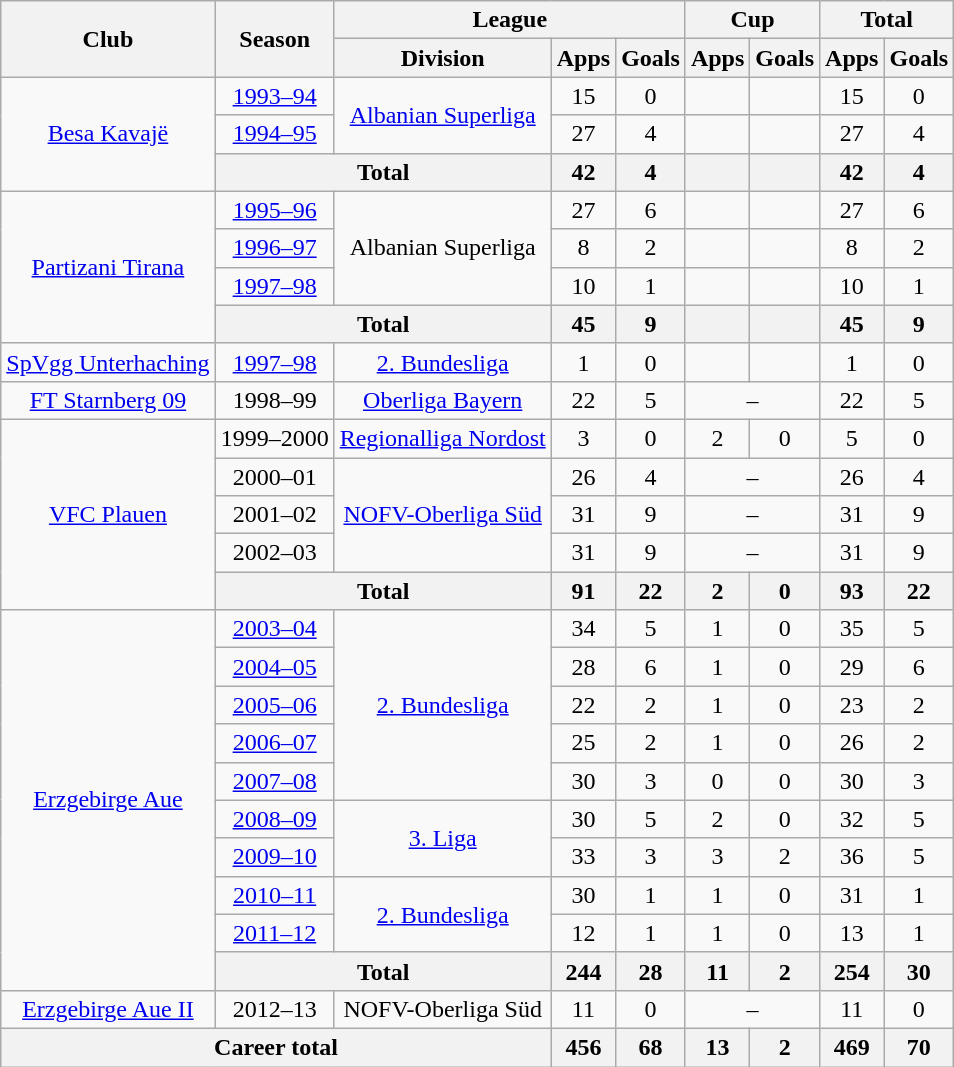<table class="wikitable" style="text-align:center">
<tr>
<th rowspan="2">Club</th>
<th rowspan="2">Season</th>
<th colspan="3">League</th>
<th colspan="2">Cup</th>
<th colspan="2">Total</th>
</tr>
<tr>
<th>Division</th>
<th>Apps</th>
<th>Goals</th>
<th>Apps</th>
<th>Goals</th>
<th>Apps</th>
<th>Goals</th>
</tr>
<tr>
<td rowspan="3"><a href='#'>Besa Kavajë</a></td>
<td><a href='#'>1993–94</a></td>
<td rowspan="2"><a href='#'>Albanian Superliga</a></td>
<td>15</td>
<td>0</td>
<td></td>
<td></td>
<td>15</td>
<td>0</td>
</tr>
<tr>
<td><a href='#'>1994–95</a></td>
<td>27</td>
<td>4</td>
<td></td>
<td></td>
<td>27</td>
<td>4</td>
</tr>
<tr>
<th colspan="2">Total</th>
<th>42</th>
<th>4</th>
<th></th>
<th></th>
<th>42</th>
<th>4</th>
</tr>
<tr>
<td rowspan="4"><a href='#'>Partizani Tirana</a></td>
<td><a href='#'>1995–96</a></td>
<td rowspan="3">Albanian Superliga</td>
<td>27</td>
<td>6</td>
<td></td>
<td></td>
<td>27</td>
<td>6</td>
</tr>
<tr>
<td><a href='#'>1996–97</a></td>
<td>8</td>
<td>2</td>
<td></td>
<td></td>
<td>8</td>
<td>2</td>
</tr>
<tr>
<td><a href='#'>1997–98</a></td>
<td>10</td>
<td>1</td>
<td></td>
<td></td>
<td>10</td>
<td>1</td>
</tr>
<tr>
<th colspan="2">Total</th>
<th>45</th>
<th>9</th>
<th></th>
<th></th>
<th>45</th>
<th>9</th>
</tr>
<tr>
<td><a href='#'>SpVgg Unterhaching</a></td>
<td><a href='#'>1997–98</a></td>
<td><a href='#'>2. Bundesliga</a></td>
<td>1</td>
<td>0</td>
<td></td>
<td></td>
<td>1</td>
<td>0</td>
</tr>
<tr>
<td><a href='#'>FT Starnberg 09</a></td>
<td>1998–99</td>
<td><a href='#'>Oberliga Bayern</a></td>
<td>22</td>
<td>5</td>
<td colspan="2">–</td>
<td>22</td>
<td>5</td>
</tr>
<tr>
<td rowspan="5"><a href='#'>VFC Plauen</a></td>
<td>1999–2000</td>
<td><a href='#'>Regionalliga Nordost</a></td>
<td>3</td>
<td>0</td>
<td>2</td>
<td>0</td>
<td>5</td>
<td>0</td>
</tr>
<tr>
<td>2000–01</td>
<td rowspan="3"><a href='#'>NOFV-Oberliga Süd</a></td>
<td>26</td>
<td>4</td>
<td colspan="2">–</td>
<td>26</td>
<td>4</td>
</tr>
<tr>
<td>2001–02</td>
<td>31</td>
<td>9</td>
<td colspan="2">–</td>
<td>31</td>
<td>9</td>
</tr>
<tr>
<td>2002–03</td>
<td>31</td>
<td>9</td>
<td colspan="2">–</td>
<td>31</td>
<td>9</td>
</tr>
<tr>
<th colspan="2">Total</th>
<th>91</th>
<th>22</th>
<th>2</th>
<th>0</th>
<th>93</th>
<th>22</th>
</tr>
<tr>
<td rowspan="10"><a href='#'>Erzgebirge Aue</a></td>
<td><a href='#'>2003–04</a></td>
<td rowspan="5"><a href='#'>2. Bundesliga</a></td>
<td>34</td>
<td>5</td>
<td>1</td>
<td>0</td>
<td>35</td>
<td>5</td>
</tr>
<tr>
<td><a href='#'>2004–05</a></td>
<td>28</td>
<td>6</td>
<td>1</td>
<td>0</td>
<td>29</td>
<td>6</td>
</tr>
<tr>
<td><a href='#'>2005–06</a></td>
<td>22</td>
<td>2</td>
<td>1</td>
<td>0</td>
<td>23</td>
<td>2</td>
</tr>
<tr>
<td><a href='#'>2006–07</a></td>
<td>25</td>
<td>2</td>
<td>1</td>
<td>0</td>
<td>26</td>
<td>2</td>
</tr>
<tr>
<td><a href='#'>2007–08</a></td>
<td>30</td>
<td>3</td>
<td>0</td>
<td>0</td>
<td>30</td>
<td>3</td>
</tr>
<tr>
<td><a href='#'>2008–09</a></td>
<td rowspan="2"><a href='#'>3. Liga</a></td>
<td>30</td>
<td>5</td>
<td>2</td>
<td>0</td>
<td>32</td>
<td>5</td>
</tr>
<tr>
<td><a href='#'>2009–10</a></td>
<td>33</td>
<td>3</td>
<td>3</td>
<td>2</td>
<td>36</td>
<td>5</td>
</tr>
<tr>
<td><a href='#'>2010–11</a></td>
<td rowspan="2"><a href='#'>2. Bundesliga</a></td>
<td>30</td>
<td>1</td>
<td>1</td>
<td>0</td>
<td>31</td>
<td>1</td>
</tr>
<tr>
<td><a href='#'>2011–12</a></td>
<td>12</td>
<td>1</td>
<td>1</td>
<td>0</td>
<td>13</td>
<td>1</td>
</tr>
<tr>
<th colspan="2">Total</th>
<th>244</th>
<th>28</th>
<th>11</th>
<th>2</th>
<th>254</th>
<th>30</th>
</tr>
<tr>
<td><a href='#'>Erzgebirge Aue II</a></td>
<td>2012–13</td>
<td>NOFV-Oberliga Süd</td>
<td>11</td>
<td>0</td>
<td colspan="2">–</td>
<td>11</td>
<td>0</td>
</tr>
<tr>
<th colspan="3">Career total</th>
<th>456</th>
<th>68</th>
<th>13</th>
<th>2</th>
<th>469</th>
<th>70</th>
</tr>
</table>
